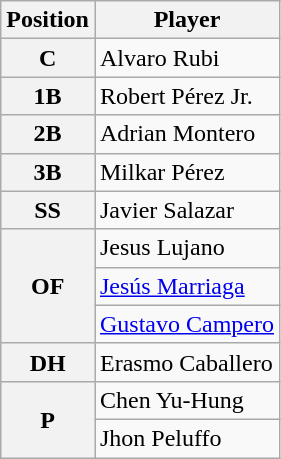<table class = wikitable>
<tr>
<th>Position</th>
<th>Player </th>
</tr>
<tr>
<th>C</th>
<td> Alvaro Rubi</td>
</tr>
<tr>
<th>1B</th>
<td> Robert Pérez Jr.</td>
</tr>
<tr>
<th>2B</th>
<td> Adrian Montero</td>
</tr>
<tr>
<th>3B</th>
<td> Milkar Pérez</td>
</tr>
<tr>
<th>SS</th>
<td> Javier Salazar</td>
</tr>
<tr>
<th rowspan=3>OF</th>
<td> Jesus Lujano</td>
</tr>
<tr>
<td> <a href='#'>Jesús Marriaga</a></td>
</tr>
<tr>
<td> <a href='#'>Gustavo Campero</a></td>
</tr>
<tr>
<th>DH</th>
<td> Erasmo Caballero</td>
</tr>
<tr>
<th rowspan=2>P</th>
<td> Chen Yu-Hung</td>
</tr>
<tr>
<td> Jhon Peluffo</td>
</tr>
</table>
